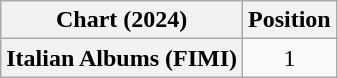<table class="wikitable plainrowheaders" style="text-align:center">
<tr>
<th scope="col">Chart (2024)</th>
<th scope="col">Position</th>
</tr>
<tr>
<th scope="row">Italian Albums (FIMI)</th>
<td>1</td>
</tr>
</table>
